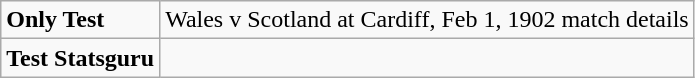<table class="wikitable">
<tr>
<td><strong>Only Test</strong></td>
<td>Wales v Scotland at Cardiff, Feb 1, 1902 match details</td>
</tr>
<tr>
<td><strong>Test Statsguru</strong></td>
<td></td>
</tr>
</table>
